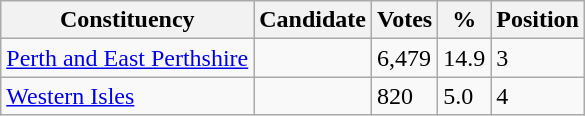<table class="wikitable sortable">
<tr>
<th>Constituency</th>
<th>Candidate</th>
<th>Votes</th>
<th>%</th>
<th>Position</th>
</tr>
<tr>
<td><a href='#'>Perth and East Perthshire</a></td>
<td></td>
<td>6,479</td>
<td>14.9</td>
<td>3</td>
</tr>
<tr>
<td><a href='#'>Western Isles</a></td>
<td></td>
<td>820</td>
<td>5.0</td>
<td>4</td>
</tr>
</table>
